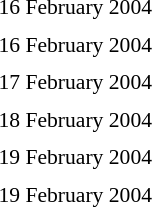<table style="font-size:90%">
<tr>
<td colspan=3>16 February 2004</td>
</tr>
<tr>
<td align=right><strong></strong></td>
<td align=center></td>
<td></td>
</tr>
<tr>
<td colspan=3>16 February 2004</td>
</tr>
<tr>
<td width=150 align=right><strong></strong></td>
<td width=100 align=center></td>
<td></td>
</tr>
<tr>
<td colspan=3>17 February 2004</td>
</tr>
<tr>
<td align=right><strong></strong></td>
<td align=center></td>
<td></td>
</tr>
<tr>
<td colspan=3>18 February 2004</td>
</tr>
<tr>
<td align=right><strong></strong></td>
<td align=center></td>
<td></td>
</tr>
<tr>
<td colspan=3>19 February 2004</td>
</tr>
<tr>
<td align=right><strong></strong></td>
<td align=center></td>
<td></td>
</tr>
<tr>
<td colspan=3>19 February 2004</td>
</tr>
<tr>
<td align=right><strong></strong></td>
<td align=center></td>
<td></td>
</tr>
</table>
